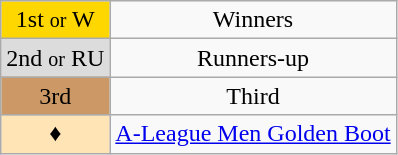<table class="wikitable" style="text-align:center">
<tr>
<td bgcolor=gold>1st <small>or</small> W</td>
<td>Winners</td>
</tr>
<tr>
<td bgcolor=#DCDCDC>2nd <small>or</small> RU</td>
<td>Runners-up</td>
</tr>
<tr>
<td bgcolor=#CC9966>3rd</td>
<td>Third</td>
</tr>
<tr>
<td bgcolor=#FFE4B5>♦</td>
<td><a href='#'>A-League Men Golden Boot</a></td>
</tr>
</table>
